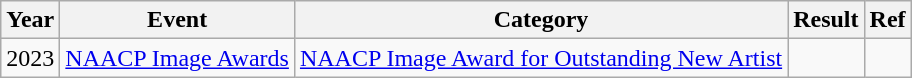<table class="wikitable">
<tr>
<th>Year</th>
<th>Event</th>
<th>Category</th>
<th>Result</th>
<th>Ref</th>
</tr>
<tr>
<td>2023</td>
<td><a href='#'>NAACP Image Awards</a></td>
<td><a href='#'>NAACP Image Award for Outstanding New Artist</a></td>
<td></td>
<td></td>
</tr>
</table>
